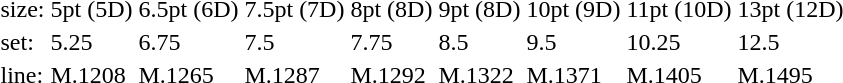<table style="margin-left:40px;">
<tr>
<td>size:</td>
<td>5pt (5D)</td>
<td>6.5pt (6D)</td>
<td>7.5pt (7D)</td>
<td>8pt (8D)</td>
<td>9pt (8D)</td>
<td>10pt (9D)</td>
<td>11pt (10D)</td>
<td>13pt (12D)</td>
</tr>
<tr>
<td>set:</td>
<td>5.25</td>
<td>6.75</td>
<td>7.5</td>
<td>7.75</td>
<td>8.5</td>
<td>9.5</td>
<td>10.25</td>
<td>12.5</td>
</tr>
<tr>
<td>line:</td>
<td>M.1208</td>
<td>M.1265</td>
<td>M.1287</td>
<td>M.1292</td>
<td>M.1322</td>
<td>M.1371</td>
<td>M.1405</td>
<td>M.1495</td>
</tr>
</table>
